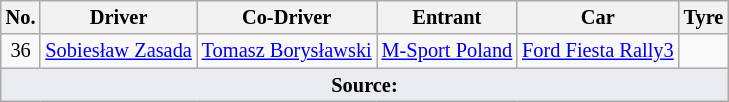<table class="wikitable" style="font-size: 85%;">
<tr>
<th>No.</th>
<th>Driver</th>
<th>Co-Driver</th>
<th>Entrant</th>
<th>Car</th>
<th>Tyre</th>
</tr>
<tr>
<td align="center">36</td>
<td> <a href='#'>Sobiesław Zasada</a></td>
<td> <a href='#'>Tomasz Borysławski</a></td>
<td> <a href='#'>M-Sport Poland</a></td>
<td><a href='#'>Ford Fiesta Rally3</a></td>
<td align="center"></td>
</tr>
<tr>
<td colspan="6" style="background-color:#EAECF0;text-align:center"><strong>Source:</strong></td>
</tr>
</table>
